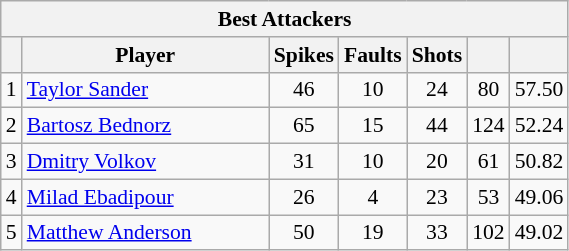<table class="wikitable sortable" style=font-size:90%>
<tr>
<th colspan=7>Best Attackers</th>
</tr>
<tr>
<th></th>
<th width=158>Player</th>
<th width=20>Spikes</th>
<th width=20>Faults</th>
<th width=20>Shots</th>
<th width=20></th>
<th width=20></th>
</tr>
<tr>
<td>1</td>
<td> <a href='#'>Taylor Sander</a></td>
<td align=center>46</td>
<td align=center>10</td>
<td align=center>24</td>
<td align=center>80</td>
<td align=center>57.50</td>
</tr>
<tr>
<td>2</td>
<td> <a href='#'>Bartosz Bednorz</a></td>
<td align=center>65</td>
<td align=center>15</td>
<td align=center>44</td>
<td align=center>124</td>
<td align=center>52.24</td>
</tr>
<tr>
<td>3</td>
<td> <a href='#'>Dmitry Volkov</a></td>
<td align=center>31</td>
<td align=center>10</td>
<td align=center>20</td>
<td align=center>61</td>
<td align=center>50.82</td>
</tr>
<tr>
<td>4</td>
<td> <a href='#'>Milad Ebadipour</a></td>
<td align=center>26</td>
<td align=center>4</td>
<td align=center>23</td>
<td align=center>53</td>
<td align=center>49.06</td>
</tr>
<tr>
<td>5</td>
<td> <a href='#'>Matthew Anderson</a></td>
<td align=center>50</td>
<td align=center>19</td>
<td align=center>33</td>
<td align=center>102</td>
<td align=center>49.02</td>
</tr>
</table>
